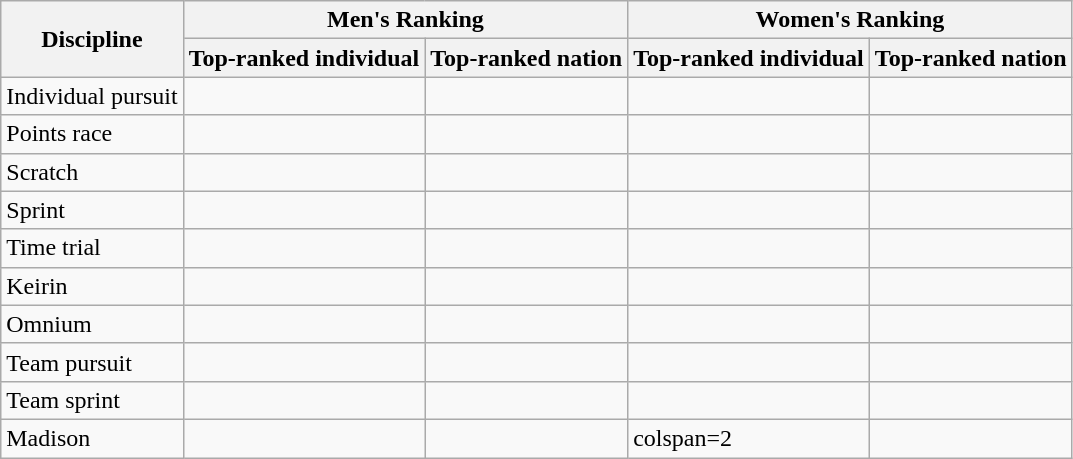<table class="wikitable">
<tr>
<th rowspan=2>Discipline</th>
<th colspan=2>Men's Ranking</th>
<th colspan=2>Women's Ranking</th>
</tr>
<tr>
<th>Top-ranked individual</th>
<th>Top-ranked nation</th>
<th>Top-ranked individual</th>
<th>Top-ranked nation</th>
</tr>
<tr>
<td>Individual pursuit</td>
<td></td>
<td></td>
<td></td>
<td></td>
</tr>
<tr>
<td>Points race</td>
<td></td>
<td></td>
<td></td>
<td></td>
</tr>
<tr>
<td>Scratch</td>
<td></td>
<td></td>
<td></td>
<td></td>
</tr>
<tr>
<td>Sprint</td>
<td></td>
<td></td>
<td></td>
<td></td>
</tr>
<tr>
<td>Time trial</td>
<td></td>
<td></td>
<td></td>
<td></td>
</tr>
<tr>
<td>Keirin</td>
<td></td>
<td></td>
<td></td>
<td></td>
</tr>
<tr>
<td>Omnium</td>
<td></td>
<td></td>
<td></td>
<td></td>
</tr>
<tr>
<td>Team pursuit</td>
<td></td>
<td></td>
<td></td>
<td></td>
</tr>
<tr>
<td>Team sprint</td>
<td></td>
<td></td>
<td></td>
<td></td>
</tr>
<tr>
<td>Madison</td>
<td></td>
<td></td>
<td>colspan=2 </td>
</tr>
</table>
